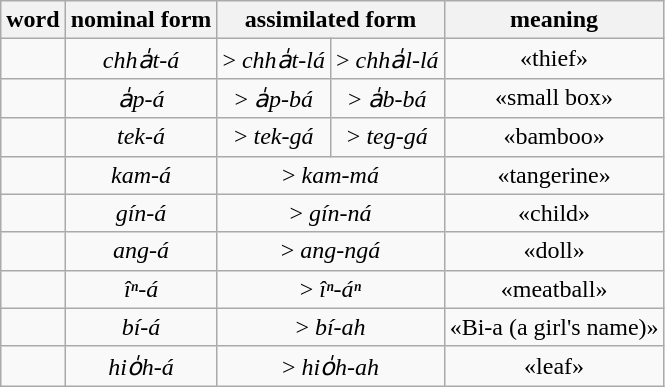<table class="wikitable"; style="text-align:center;">
<tr>
<th>word</th>
<th>nominal form</th>
<th colspan="2">assimilated form</th>
<th>meaning</th>
</tr>
<tr>
<td></td>
<td><em>chha̍t-á</em></td>
<td>> <em>chha̍t-lá</em></td>
<td>> <em>chha̍l-lá</em></td>
<td>«thief»</td>
</tr>
<tr>
<td></td>
<td><em>a̍p-á</em></td>
<td>> <em>a̍p-bá</em></td>
<td>> <em>a̍b-bá</em></td>
<td>«small box»</td>
</tr>
<tr>
<td></td>
<td><em>tek-á</em></td>
<td>> <em>tek-gá</em></td>
<td>> <em>teg-gá</em></td>
<td>«bamboo»</td>
</tr>
<tr>
<td></td>
<td><em>kam-á</em></td>
<td colspan="2">> <em>kam-má</em></td>
<td>«tangerine»</td>
</tr>
<tr>
<td></td>
<td><em>gín-á</em></td>
<td colspan="2">> <em>gín-ná</em></td>
<td>«child»</td>
</tr>
<tr>
<td></td>
<td><em>ang-á</em></td>
<td colspan="2">> <em>ang-ngá</em></td>
<td>«doll»</td>
</tr>
<tr>
<td></td>
<td><em>îⁿ-á</em></td>
<td colspan="2">> <em>îⁿ-áⁿ</em></td>
<td>«meatball»</td>
</tr>
<tr>
<td></td>
<td><em>bí-á</em></td>
<td colspan="2">> <em>bí-ah</em></td>
<td>«Bi-a (a girl's name)»</td>
</tr>
<tr>
<td></td>
<td><em>hio̍h-á</em></td>
<td colspan="2">> <em>hio̍h-ah</em></td>
<td>«leaf»</td>
</tr>
</table>
